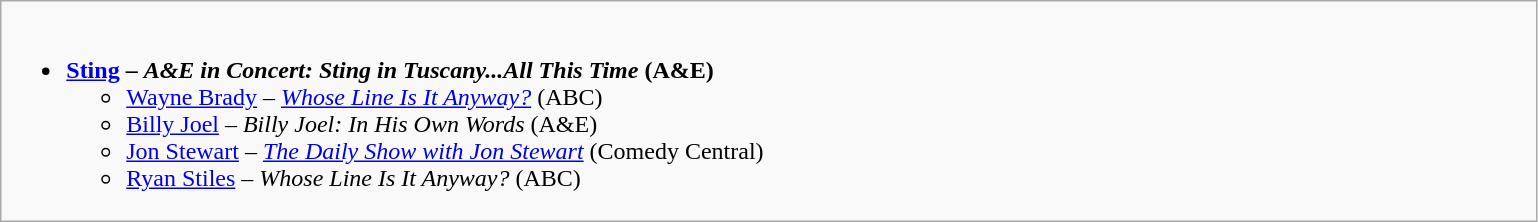<table class="wikitable">
<tr>
<td style="vertical-align:top;" width="50%"><br><ul><li><strong><a href='#'>Sting</a> – <em>A&E in Concert: Sting in Tuscany...All This Time</em> (A&E)</strong><ul><li><a href='#'>Wayne Brady</a> – <em><a href='#'>Whose Line Is It Anyway?</a></em> (ABC)</li><li><a href='#'>Billy Joel</a> – <em>Billy Joel: In His Own Words</em> (A&E)</li><li><a href='#'>Jon Stewart</a> – <em><a href='#'>The Daily Show with Jon Stewart</a></em> (Comedy Central)</li><li><a href='#'>Ryan Stiles</a> – <em>Whose Line Is It Anyway?</em> (ABC)</li></ul></li></ul></td>
</tr>
</table>
